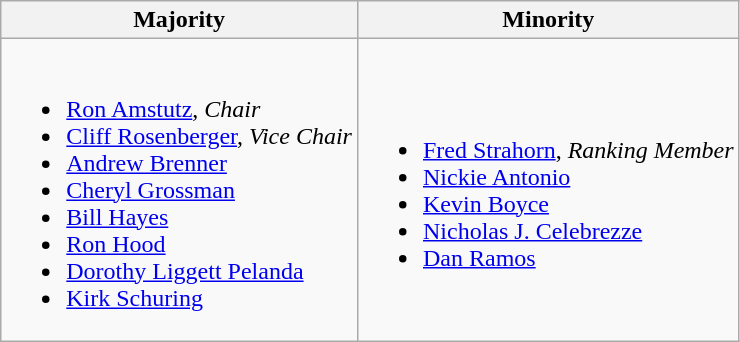<table class=wikitable>
<tr>
<th>Majority</th>
<th>Minority</th>
</tr>
<tr>
<td><br><ul><li><a href='#'>Ron Amstutz</a>, <em>Chair</em></li><li><a href='#'>Cliff Rosenberger</a>, <em>Vice Chair</em></li><li><a href='#'>Andrew Brenner</a></li><li><a href='#'>Cheryl Grossman</a></li><li><a href='#'>Bill Hayes</a></li><li><a href='#'>Ron Hood</a></li><li><a href='#'>Dorothy Liggett Pelanda</a></li><li><a href='#'>Kirk Schuring</a></li></ul></td>
<td><br><ul><li><a href='#'>Fred Strahorn</a>, <em>Ranking Member</em></li><li><a href='#'>Nickie Antonio</a></li><li><a href='#'>Kevin Boyce</a></li><li><a href='#'>Nicholas J. Celebrezze</a></li><li><a href='#'>Dan Ramos</a></li></ul></td>
</tr>
</table>
